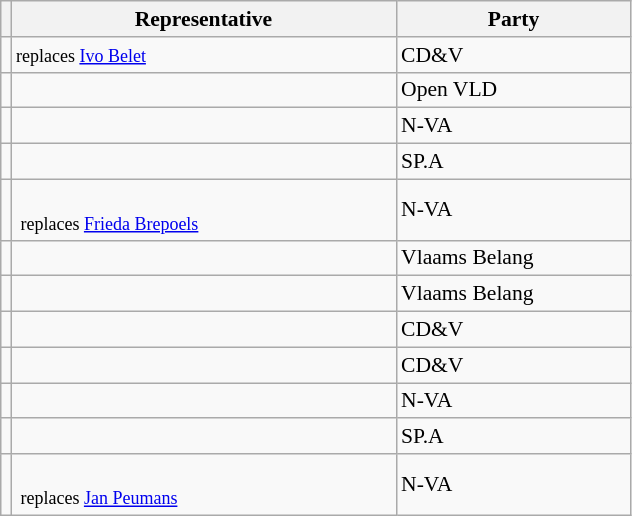<table class="sortable wikitable" style="text-align:left; font-size:90%">
<tr>
<th></th>
<th width="250">Representative</th>
<th width="150">Party</th>
</tr>
<tr>
<td></td>
<td align=left> <small>replaces <a href='#'>Ivo Belet</a></small></td>
<td>CD&V</td>
</tr>
<tr>
<td></td>
<td align=left></td>
<td>Open VLD</td>
</tr>
<tr>
<td></td>
<td align=left></td>
<td>N-VA</td>
</tr>
<tr>
<td></td>
<td align=left></td>
<td>SP.A</td>
</tr>
<tr>
<td></td>
<td align=left><br><small> replaces <a href='#'>Frieda Brepoels</a></small></td>
<td>N-VA</td>
</tr>
<tr>
<td></td>
<td align=left></td>
<td>Vlaams Belang</td>
</tr>
<tr>
<td></td>
<td align=left></td>
<td>Vlaams Belang</td>
</tr>
<tr>
<td></td>
<td align=left></td>
<td>CD&V</td>
</tr>
<tr>
<td></td>
<td align=left></td>
<td>CD&V</td>
</tr>
<tr>
<td></td>
<td align=left></td>
<td>N-VA</td>
</tr>
<tr>
<td></td>
<td align=left></td>
<td>SP.A</td>
</tr>
<tr>
<td></td>
<td align=left><br><small> replaces <a href='#'>Jan Peumans</a></small></td>
<td>N-VA</td>
</tr>
</table>
